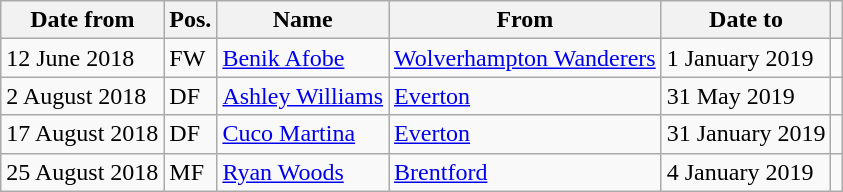<table class="wikitable">
<tr>
<th>Date from</th>
<th>Pos.</th>
<th>Name</th>
<th>From</th>
<th>Date to</th>
<th></th>
</tr>
<tr>
<td>12 June 2018</td>
<td>FW</td>
<td> <a href='#'>Benik Afobe</a></td>
<td> <a href='#'>Wolverhampton Wanderers</a></td>
<td>1 January 2019</td>
<td></td>
</tr>
<tr>
<td>2 August 2018</td>
<td>DF</td>
<td> <a href='#'>Ashley Williams</a></td>
<td> <a href='#'>Everton</a></td>
<td>31 May 2019</td>
<td></td>
</tr>
<tr>
<td>17 August 2018</td>
<td>DF</td>
<td> <a href='#'>Cuco Martina</a></td>
<td> <a href='#'>Everton</a></td>
<td>31 January 2019</td>
<td></td>
</tr>
<tr>
<td>25 August 2018</td>
<td>MF</td>
<td> <a href='#'>Ryan Woods</a></td>
<td> <a href='#'>Brentford</a></td>
<td>4 January 2019</td>
<td></td>
</tr>
</table>
